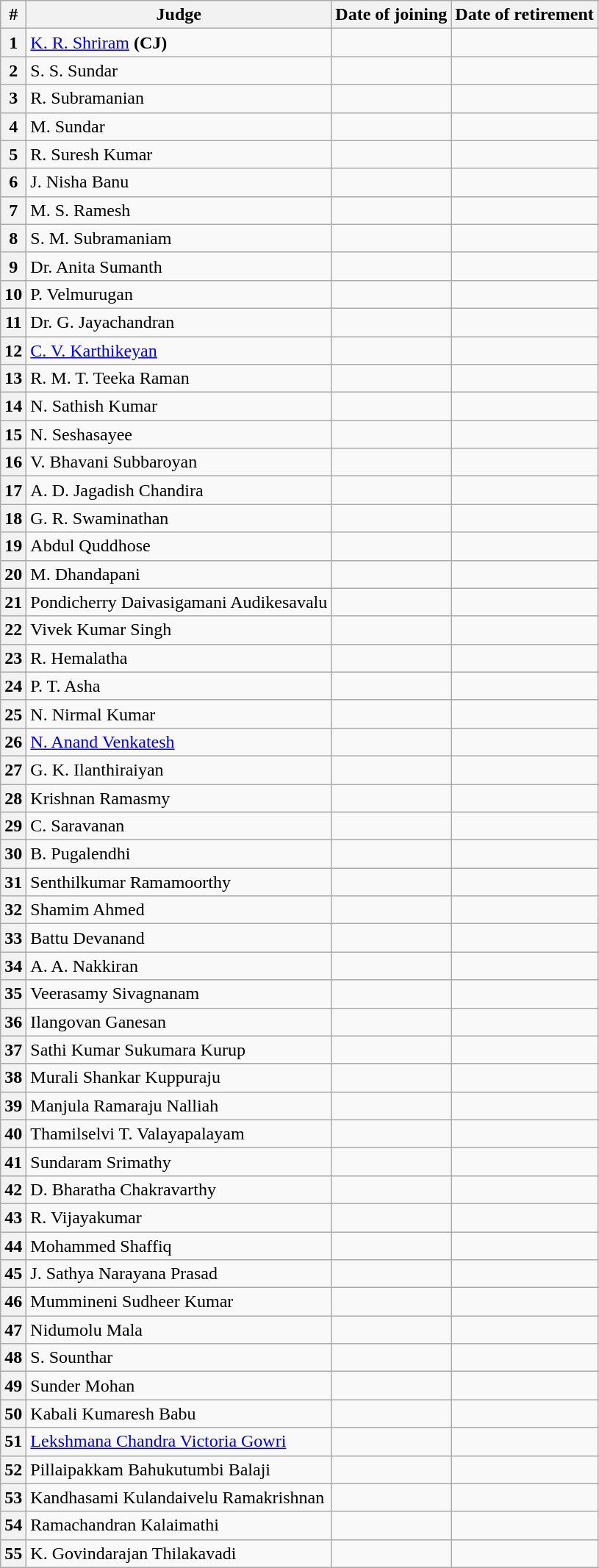<table class="wikitable sortable">
<tr>
<th>#</th>
<th>Judge</th>
<th>Date of joining</th>
<th>Date of retirement</th>
</tr>
<tr>
<th>1</th>
<td><a href='#'>K. R. Shriram</a> <strong>(CJ)</strong></td>
<td></td>
<td></td>
</tr>
<tr>
<th>2</th>
<td>S. S. Sundar</td>
<td></td>
<td></td>
</tr>
<tr>
<th>3</th>
<td>R. Subramanian</td>
<td></td>
<td></td>
</tr>
<tr>
<th>4</th>
<td>M. Sundar</td>
<td></td>
<td></td>
</tr>
<tr>
<th>5</th>
<td>R. Suresh Kumar</td>
<td></td>
<td></td>
</tr>
<tr>
<th>6</th>
<td>J. Nisha Banu</td>
<td></td>
<td></td>
</tr>
<tr>
<th>7</th>
<td>M. S. Ramesh</td>
<td></td>
<td></td>
</tr>
<tr>
<th>8</th>
<td>S. M. Subramaniam</td>
<td></td>
<td></td>
</tr>
<tr>
<th>9</th>
<td>Dr. Anita Sumanth</td>
<td></td>
<td></td>
</tr>
<tr>
<th>10</th>
<td>P. Velmurugan</td>
<td></td>
<td></td>
</tr>
<tr>
<th>11</th>
<td>Dr. G. Jayachandran</td>
<td></td>
<td></td>
</tr>
<tr>
<th>12</th>
<td><a href='#'>C. V. Karthikeyan</a></td>
<td></td>
<td></td>
</tr>
<tr>
<th>13</th>
<td>R. M. T. Teeka Raman</td>
<td></td>
<td></td>
</tr>
<tr>
<th>14</th>
<td>N. Sathish Kumar</td>
<td></td>
<td></td>
</tr>
<tr>
<th>15</th>
<td>N. Seshasayee</td>
<td></td>
<td></td>
</tr>
<tr>
<th>16</th>
<td>V. Bhavani Subbaroyan</td>
<td></td>
<td></td>
</tr>
<tr>
<th>17</th>
<td>A. D. Jagadish Chandira</td>
<td></td>
<td></td>
</tr>
<tr>
<th>18</th>
<td>G. R. Swaminathan</td>
<td></td>
<td></td>
</tr>
<tr>
<th>19</th>
<td>Abdul Quddhose</td>
<td></td>
<td></td>
</tr>
<tr>
<th>20</th>
<td>M. Dhandapani</td>
<td></td>
<td></td>
</tr>
<tr>
<th>21</th>
<td>Pondicherry Daivasigamani Audikesavalu</td>
<td></td>
<td></td>
</tr>
<tr>
<th>22</th>
<td>Vivek Kumar Singh</td>
<td></td>
<td></td>
</tr>
<tr>
<th>23</th>
<td>R. Hemalatha</td>
<td></td>
<td></td>
</tr>
<tr>
<th>24</th>
<td>P. T. Asha</td>
<td></td>
<td></td>
</tr>
<tr>
<th>25</th>
<td>N. Nirmal Kumar</td>
<td></td>
<td></td>
</tr>
<tr>
<th>26</th>
<td><a href='#'>N. Anand Venkatesh</a></td>
<td></td>
<td></td>
</tr>
<tr>
<th>27</th>
<td>G. K. Ilanthiraiyan</td>
<td></td>
<td></td>
</tr>
<tr>
<th>28</th>
<td>Krishnan Ramasmy</td>
<td></td>
<td></td>
</tr>
<tr>
<th>29</th>
<td>C. Saravanan</td>
<td></td>
<td></td>
</tr>
<tr>
<th>30</th>
<td>B. Pugalendhi</td>
<td></td>
<td></td>
</tr>
<tr>
<th>31</th>
<td>Senthilkumar Ramamoorthy</td>
<td></td>
<td></td>
</tr>
<tr>
<th>32</th>
<td>Shamim Ahmed</td>
<td></td>
<td></td>
</tr>
<tr>
<th>33</th>
<td>Battu Devanand</td>
<td></td>
<td></td>
</tr>
<tr>
<th>34</th>
<td>A. A. Nakkiran</td>
<td></td>
<td></td>
</tr>
<tr>
<th>35</th>
<td>Veerasamy Sivagnanam</td>
<td></td>
<td></td>
</tr>
<tr>
<th>36</th>
<td>Ilangovan Ganesan</td>
<td></td>
<td></td>
</tr>
<tr>
<th>37</th>
<td>Sathi Kumar Sukumara Kurup</td>
<td></td>
<td></td>
</tr>
<tr>
<th>38</th>
<td>Murali Shankar Kuppuraju</td>
<td></td>
<td></td>
</tr>
<tr>
<th>39</th>
<td>Manjula Ramaraju Nalliah</td>
<td></td>
<td></td>
</tr>
<tr>
<th>40</th>
<td>Thamilselvi T. Valayapalayam</td>
<td></td>
<td></td>
</tr>
<tr>
<th>41</th>
<td>Sundaram Srimathy</td>
<td></td>
<td></td>
</tr>
<tr>
<th>42</th>
<td>D. Bharatha Chakravarthy</td>
<td></td>
<td></td>
</tr>
<tr>
<th>43</th>
<td>R. Vijayakumar</td>
<td></td>
<td></td>
</tr>
<tr>
<th>44</th>
<td>Mohammed Shaffiq</td>
<td></td>
<td></td>
</tr>
<tr>
<th>45</th>
<td>J. Sathya Narayana Prasad</td>
<td></td>
<td></td>
</tr>
<tr>
<th>46</th>
<td>Mummineni Sudheer Kumar</td>
<td></td>
<td></td>
</tr>
<tr>
<th>47</th>
<td>Nidumolu Mala</td>
<td></td>
<td></td>
</tr>
<tr>
<th>48</th>
<td>S. Sounthar</td>
<td></td>
<td></td>
</tr>
<tr>
<th>49</th>
<td>Sunder Mohan</td>
<td></td>
<td></td>
</tr>
<tr>
<th>50</th>
<td>Kabali Kumaresh Babu</td>
<td></td>
<td></td>
</tr>
<tr>
<th>51</th>
<td><a href='#'>Lekshmana Chandra Victoria Gowri</a></td>
<td></td>
<td></td>
</tr>
<tr>
<th>52</th>
<td>Pillaipakkam Bahukutumbi Balaji</td>
<td></td>
<td></td>
</tr>
<tr>
<th>53</th>
<td>Kandhasami Kulandaivelu Ramakrishnan</td>
<td></td>
<td></td>
</tr>
<tr>
<th>54</th>
<td>Ramachandran Kalaimathi</td>
<td></td>
<td></td>
</tr>
<tr>
<th>55</th>
<td>K. Govindarajan Thilakavadi</td>
<td></td>
<td></td>
</tr>
</table>
